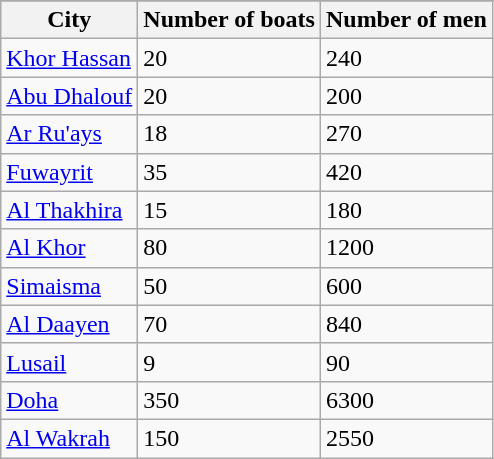<table class="wikitable">
<tr>
</tr>
<tr>
<th>City</th>
<th>Number of boats</th>
<th>Number of men</th>
</tr>
<tr>
<td><a href='#'>Khor Hassan</a></td>
<td>20</td>
<td>240</td>
</tr>
<tr>
<td><a href='#'>Abu Dhalouf</a></td>
<td>20</td>
<td>200</td>
</tr>
<tr>
<td><a href='#'>Ar Ru'ays</a></td>
<td>18</td>
<td>270</td>
</tr>
<tr>
<td><a href='#'>Fuwayrit</a></td>
<td>35</td>
<td>420</td>
</tr>
<tr>
<td><a href='#'>Al Thakhira</a></td>
<td>15</td>
<td>180</td>
</tr>
<tr>
<td><a href='#'>Al Khor</a></td>
<td>80</td>
<td>1200</td>
</tr>
<tr>
<td><a href='#'>Simaisma</a></td>
<td>50</td>
<td>600</td>
</tr>
<tr>
<td><a href='#'>Al Daayen</a></td>
<td>70</td>
<td>840</td>
</tr>
<tr>
<td><a href='#'>Lusail</a></td>
<td>9</td>
<td>90</td>
</tr>
<tr>
<td><a href='#'>Doha</a></td>
<td>350</td>
<td>6300</td>
</tr>
<tr>
<td><a href='#'>Al Wakrah</a></td>
<td>150</td>
<td>2550</td>
</tr>
</table>
